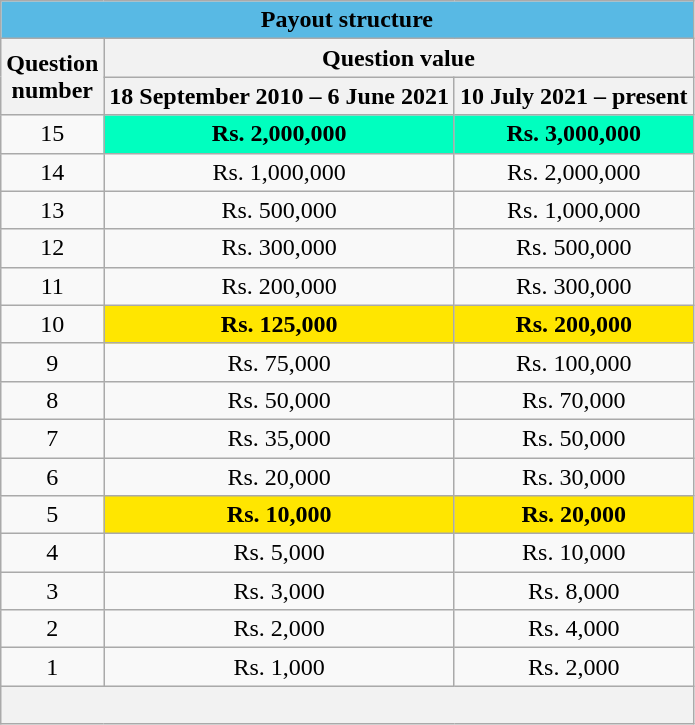<table class="wikitable" style="text-align: center;">
<tr>
<th colspan=3 style="background: #58B9E4">Payout structure</th>
</tr>
<tr>
<th rowspan=2>Question<br>number</th>
<th colspan=2>Question value</th>
</tr>
<tr>
<th>18 September 2010 – 6 June 2021</th>
<th>10 July 2021 – present</th>
</tr>
<tr>
<td>15</td>
<td style="background: #00FFBF"><strong>Rs. 2,000,000</strong></td>
<td style="background: #00FFBF"><strong>Rs. 3,000,000</strong></td>
</tr>
<tr>
<td>14</td>
<td>Rs. 1,000,000</td>
<td>Rs. 2,000,000</td>
</tr>
<tr>
<td>13</td>
<td>Rs. 500,000</td>
<td>Rs. 1,000,000</td>
</tr>
<tr>
<td>12</td>
<td>Rs. 300,000</td>
<td>Rs. 500,000</td>
</tr>
<tr>
<td>11</td>
<td>Rs. 200,000</td>
<td>Rs. 300,000</td>
</tr>
<tr>
<td>10</td>
<td style="background: #FFE600"><strong>Rs. 125,000</strong></td>
<td style="background: #FFE600"><strong>Rs. 200,000</strong></td>
</tr>
<tr>
<td>9</td>
<td>Rs. 75,000</td>
<td>Rs. 100,000</td>
</tr>
<tr>
<td>8</td>
<td>Rs. 50,000</td>
<td>Rs. 70,000</td>
</tr>
<tr>
<td>7</td>
<td>Rs. 35,000</td>
<td>Rs. 50,000</td>
</tr>
<tr>
<td>6</td>
<td>Rs. 20,000</td>
<td>Rs. 30,000</td>
</tr>
<tr>
<td>5</td>
<td style="background: #FFE600"><strong>Rs. 10,000</strong></td>
<td style="background: #FFE600"><strong>Rs. 20,000</strong></td>
</tr>
<tr>
<td>4</td>
<td>Rs. 5,000</td>
<td>Rs. 10,000</td>
</tr>
<tr>
<td>3</td>
<td>Rs. 3,000</td>
<td>Rs. 8,000</td>
</tr>
<tr>
<td>2</td>
<td>Rs. 2,000</td>
<td>Rs. 4,000</td>
</tr>
<tr>
<td>1</td>
<td>Rs. 1,000</td>
<td>Rs. 2,000</td>
</tr>
<tr>
<th colspan=3 style="text-align:left"><br></th>
</tr>
</table>
